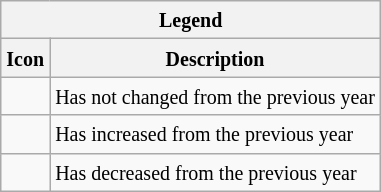<table class="wikitable">
<tr>
<th colspan="2"><small>Legend</small></th>
</tr>
<tr>
<th><small> Icon</small></th>
<th><small> Description</small></th>
</tr>
<tr>
<td></td>
<td><small>Has not changed from the previous year</small></td>
</tr>
<tr>
<td></td>
<td><small>Has increased from the previous year</small></td>
</tr>
<tr>
<td></td>
<td><small>Has decreased from the previous year</small></td>
</tr>
</table>
